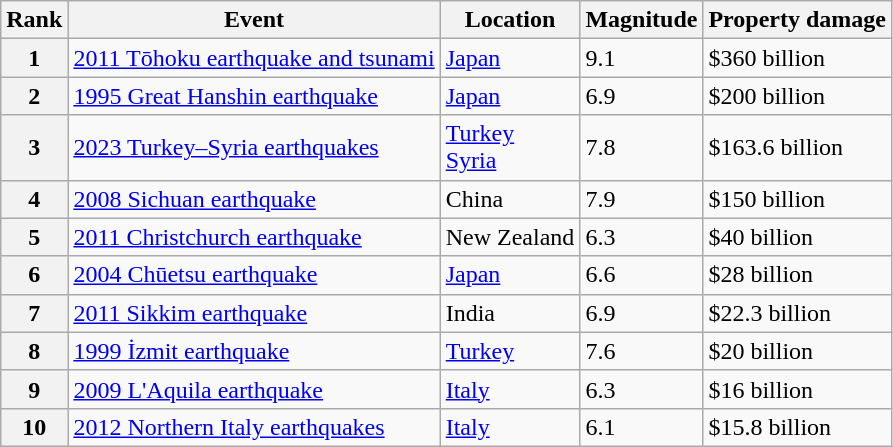<table class="wikitable sortable sticky-header">
<tr>
<th scope="col">Rank</th>
<th scope="col">Event</th>
<th>Location</th>
<th scope="col">Magnitude</th>
<th scope="col">Property damage</th>
</tr>
<tr>
<th scope="row">1</th>
<td><a href='#'>2011 Tōhoku earthquake and tsunami</a></td>
<td> <a href='#'>Japan</a></td>
<td data-sort-value="9.0">9.1</td>
<td>$360 billion</td>
</tr>
<tr>
<th scope="row">2</th>
<td><a href='#'>1995 Great Hanshin earthquake</a></td>
<td> <a href='#'>Japan</a></td>
<td data-sort-value="6.9">6.9</td>
<td>$200 billion</td>
</tr>
<tr>
<th scope="row">3</th>
<td><a href='#'>2023 Turkey–Syria earthquakes</a></td>
<td>  <a href='#'>Turkey</a><br><a href='#'>Syria</a></td>
<td data-sort-value="7.8">7.8</td>
<td>$163.6 billion</td>
</tr>
<tr>
<th scope="row">4</th>
<td><a href='#'>2008 Sichuan earthquake</a></td>
<td> China</td>
<td data-sort-value="8.">7.9</td>
<td>$150 billion</td>
</tr>
<tr>
<th scope="row">5</th>
<td><a href='#'>2011 Christchurch earthquake</a></td>
<td> New Zealand</td>
<td>6.3</td>
<td>$40 billion</td>
</tr>
<tr>
<th scope="row">6</th>
<td><a href='#'>2004 Chūetsu earthquake</a></td>
<td> <a href='#'>Japan</a></td>
<td data-sort-value="6.8">6.6</td>
<td>$28 billion</td>
</tr>
<tr>
<th scope="row">7</th>
<td><a href='#'>2011 Sikkim earthquake</a></td>
<td> India</td>
<td data-sort-value="6.9">6.9</td>
<td>$22.3 billion</td>
</tr>
<tr>
<th scope="row">8</th>
<td><a href='#'>1999 İzmit earthquake</a></td>
<td> <a href='#'>Turkey</a></td>
<td data-sort-value="7.6">7.6</td>
<td>$20 billion</td>
</tr>
<tr>
<th scope="row">9</th>
<td><a href='#'>2009 L'Aquila earthquake</a></td>
<td> <a href='#'>Italy</a></td>
<td data-sort-value="6.3">6.3</td>
<td>$16 billion</td>
</tr>
<tr>
<th scope="row">10</th>
<td><a href='#'>2012 Northern Italy earthquakes</a></td>
<td> <a href='#'>Italy</a></td>
<td data-sort-value="6.1">6.1</td>
<td>$15.8 billion</td>
</tr>
</table>
